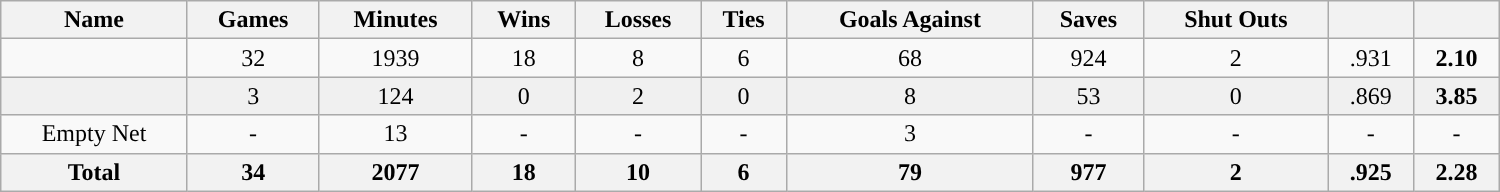<table class="wikitable sortable" width ="1000">
<tr align="center">
<th><strong>Name</strong></th>
<th><strong>Games</strong></th>
<th><strong>Minutes</strong></th>
<th><strong>Wins</strong></th>
<th><strong>Losses</strong></th>
<th><strong>Ties</strong></th>
<th><strong>Goals Against</strong></th>
<th><strong>Saves</strong></th>
<th><strong>Shut Outs</strong></th>
<th><strong><a href='#'></a></strong></th>
<th><strong><a href='#'></a></strong></th>
</tr>
<tr align="center" bgcolor="">
<td></td>
<td>32</td>
<td>1939</td>
<td>18</td>
<td>8</td>
<td>6</td>
<td>68</td>
<td>924</td>
<td>2</td>
<td>.931</td>
<td><strong>2.10</strong></td>
</tr>
<tr align="center" bgcolor="f0f0f0">
<td></td>
<td>3</td>
<td>124</td>
<td>0</td>
<td>2</td>
<td>0</td>
<td>8</td>
<td>53</td>
<td>0</td>
<td>.869</td>
<td><strong>3.85</strong></td>
</tr>
<tr align="center" bgcolor="">
<td>Empty Net</td>
<td>-</td>
<td>13</td>
<td>-</td>
<td>-</td>
<td>-</td>
<td>3</td>
<td>-</td>
<td>-</td>
<td>-</td>
<td>-</td>
</tr>
<tr>
<th>Total</th>
<th>34</th>
<th>2077</th>
<th>18</th>
<th>10</th>
<th>6</th>
<th>79</th>
<th>977</th>
<th>2</th>
<th>.925</th>
<th><strong>2.28</strong></th>
</tr>
</table>
